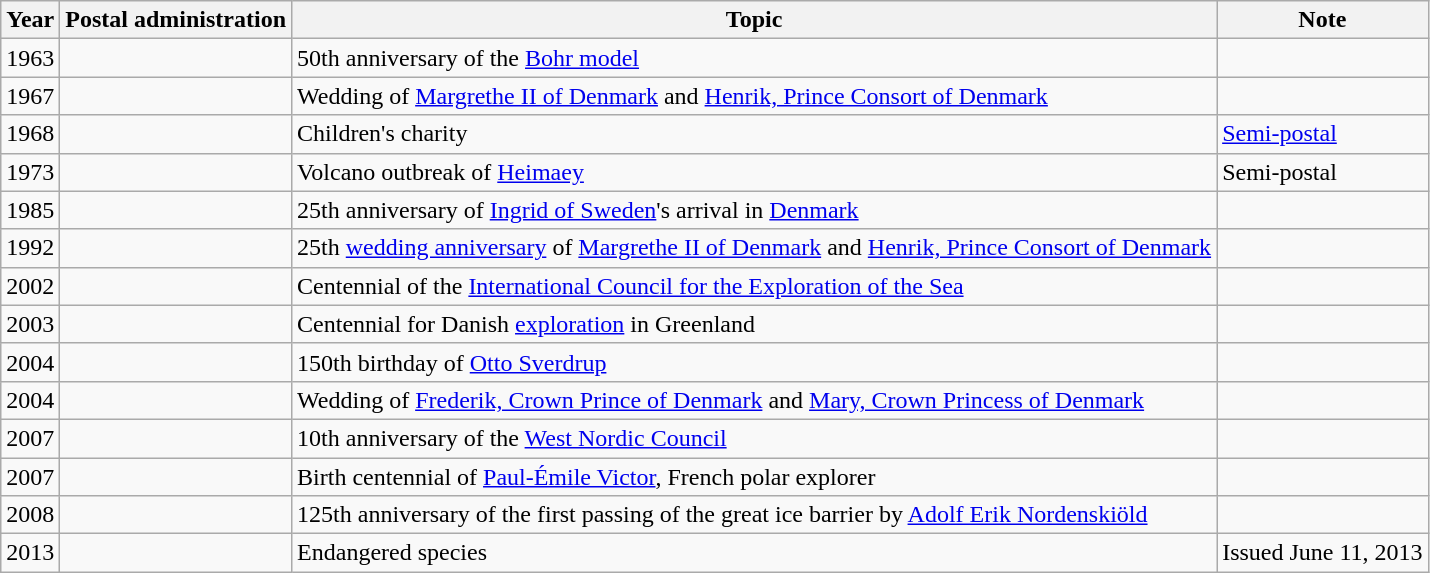<table class="wikitable">
<tr>
<th>Year</th>
<th>Postal administration</th>
<th>Topic</th>
<th>Note</th>
</tr>
<tr>
<td>1963</td>
<td></td>
<td>50th anniversary of the <a href='#'>Bohr model</a></td>
<td></td>
</tr>
<tr>
<td>1967</td>
<td></td>
<td>Wedding of <a href='#'>Margrethe II of Denmark</a> and <a href='#'>Henrik, Prince Consort of Denmark</a></td>
<td></td>
</tr>
<tr>
<td>1968</td>
<td></td>
<td>Children's charity</td>
<td><a href='#'>Semi-postal</a></td>
</tr>
<tr>
<td>1973</td>
<td></td>
<td>Volcano outbreak of <a href='#'>Heimaey</a></td>
<td>Semi-postal</td>
</tr>
<tr>
<td>1985</td>
<td></td>
<td>25th anniversary of <a href='#'>Ingrid of Sweden</a>'s arrival in <a href='#'>Denmark</a></td>
<td></td>
</tr>
<tr>
<td>1992</td>
<td></td>
<td>25th <a href='#'>wedding anniversary</a> of <a href='#'>Margrethe II of Denmark</a> and <a href='#'>Henrik, Prince Consort of Denmark</a></td>
<td></td>
</tr>
<tr>
<td>2002</td>
<td><br></td>
<td>Centennial of the <a href='#'>International Council for the Exploration of the Sea</a></td>
<td></td>
</tr>
<tr>
<td>2003</td>
<td></td>
<td>Centennial for Danish <a href='#'>exploration</a> in Greenland</td>
<td></td>
</tr>
<tr>
<td>2004</td>
<td><br></td>
<td>150th birthday of <a href='#'>Otto Sverdrup</a></td>
<td></td>
</tr>
<tr>
<td>2004</td>
<td><br></td>
<td>Wedding of <a href='#'>Frederik, Crown Prince of Denmark</a> and <a href='#'>Mary, Crown Princess of Denmark</a></td>
<td></td>
</tr>
<tr>
<td>2007</td>
<td><br></td>
<td>10th anniversary of the <a href='#'>West Nordic Council</a></td>
<td></td>
</tr>
<tr>
<td>2007</td>
<td></td>
<td>Birth centennial of <a href='#'>Paul-Émile Victor</a>, French polar explorer</td>
<td></td>
</tr>
<tr>
<td>2008</td>
<td></td>
<td>125th anniversary of the first passing of the great ice barrier by <a href='#'>Adolf Erik Nordenskiöld</a></td>
<td></td>
</tr>
<tr>
<td>2013</td>
<td></td>
<td>Endangered species</td>
<td>Issued June 11, 2013</td>
</tr>
</table>
